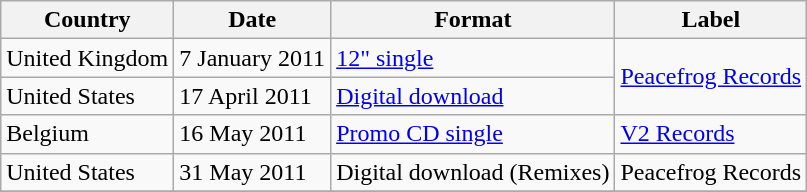<table class="wikitable">
<tr>
<th>Country</th>
<th>Date</th>
<th>Format</th>
<th>Label</th>
</tr>
<tr>
<td>United Kingdom</td>
<td>7 January 2011</td>
<td><a href='#'>12" single</a></td>
<td rowspan="2"><a href='#'>Peacefrog Records</a></td>
</tr>
<tr>
<td>United States</td>
<td>17 April 2011</td>
<td><a href='#'>Digital download</a></td>
</tr>
<tr>
<td>Belgium</td>
<td>16 May 2011</td>
<td><a href='#'>Promo CD single</a></td>
<td><a href='#'>V2 Records</a></td>
</tr>
<tr>
<td>United States</td>
<td>31 May 2011</td>
<td>Digital download (Remixes)</td>
<td>Peacefrog Records</td>
</tr>
<tr>
</tr>
</table>
